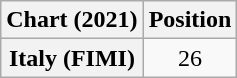<table class="wikitable plainrowheaders" style="text-align:center">
<tr>
<th scope="col">Chart (2021)</th>
<th scope="col">Position</th>
</tr>
<tr>
<th scope="row">Italy (FIMI)</th>
<td>26</td>
</tr>
</table>
